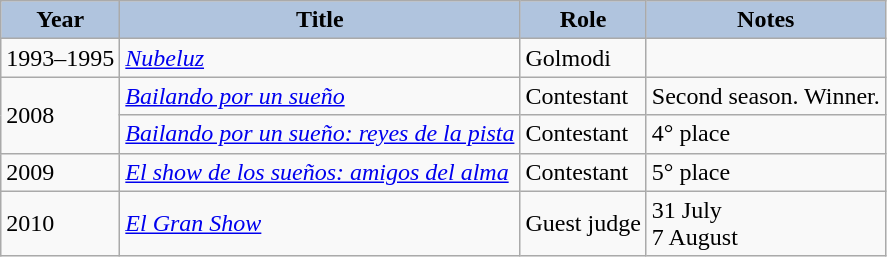<table class="wikitable">
<tr>
<th style="background:#B0C4DE;">Year</th>
<th style="background:#B0C4DE;">Title</th>
<th style="background:#B0C4DE;">Role</th>
<th style="background:#B0C4DE;">Notes</th>
</tr>
<tr>
<td>1993–1995</td>
<td><em><a href='#'>Nubeluz</a></em></td>
<td>Golmodi</td>
<td></td>
</tr>
<tr>
<td rowspan=2>2008</td>
<td><em><a href='#'>Bailando por un sueño</a></em></td>
<td>Contestant</td>
<td>Second season. Winner.</td>
</tr>
<tr>
<td><em><a href='#'>Bailando por un sueño: reyes de la pista</a></em></td>
<td>Contestant</td>
<td>4° place</td>
</tr>
<tr>
<td>2009</td>
<td><em><a href='#'>El show de los sueños: amigos del alma</a></em></td>
<td>Contestant</td>
<td>5° place</td>
</tr>
<tr>
<td>2010</td>
<td><em><a href='#'>El Gran Show</a></em></td>
<td>Guest judge</td>
<td>31 July<br>7 August</td>
</tr>
</table>
